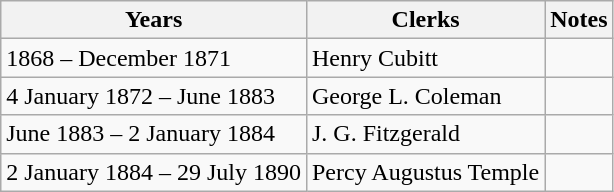<table class="wikitable">
<tr>
<th>Years</th>
<th>Clerks</th>
<th>Notes</th>
</tr>
<tr>
<td>1868 – December 1871</td>
<td>Henry Cubitt</td>
<td></td>
</tr>
<tr>
<td>4 January 1872 – June 1883</td>
<td>George L. Coleman</td>
<td></td>
</tr>
<tr>
<td>June 1883 – 2 January 1884</td>
<td>J. G. Fitzgerald</td>
<td></td>
</tr>
<tr>
<td>2 January 1884 – 29 July 1890</td>
<td>Percy Augustus Temple</td>
<td></td>
</tr>
</table>
